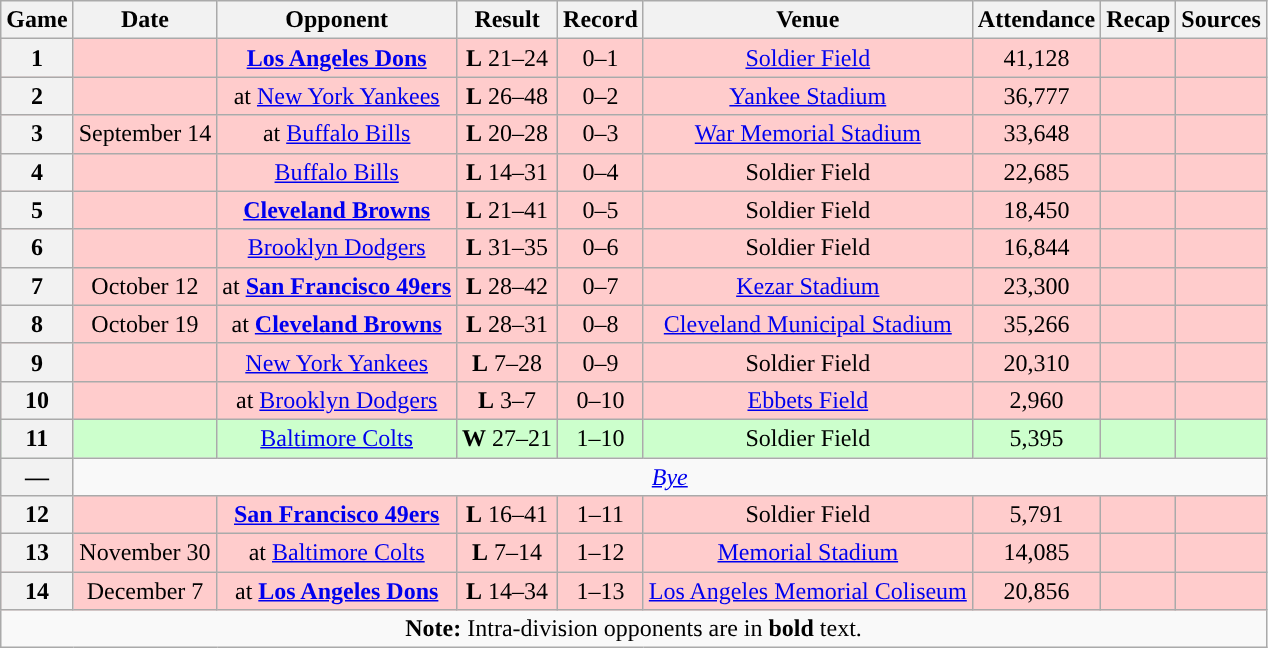<table class="wikitable" style="text-align:center">
<tr>
<th>Game</th>
<th>Date</th>
<th>Opponent</th>
<th>Result</th>
<th>Record</th>
<th>Venue</th>
<th>Attendance</th>
<th>Recap</th>
<th>Sources</th>
</tr>
<tr style="background:#fcc">
<th>1</th>
<td></td>
<td><strong><a href='#'>Los Angeles Dons</a></strong></td>
<td><strong>L</strong> 21–24</td>
<td>0–1</td>
<td><a href='#'>Soldier Field</a></td>
<td>41,128</td>
<td></td>
<td></td>
</tr>
<tr style="background:#fcc">
<th>2</th>
<td></td>
<td>at <a href='#'>New York Yankees</a></td>
<td><strong>L</strong> 26–48</td>
<td>0–2</td>
<td><a href='#'>Yankee Stadium</a></td>
<td>36,777</td>
<td></td>
<td></td>
</tr>
<tr style="background:#fcc">
<th>3</th>
<td>September 14</td>
<td>at <a href='#'>Buffalo Bills</a></td>
<td><strong>L</strong> 20–28</td>
<td>0–3</td>
<td><a href='#'>War Memorial Stadium</a></td>
<td>33,648</td>
<td></td>
<td></td>
</tr>
<tr style="background:#fcc">
<th>4</th>
<td></td>
<td><a href='#'>Buffalo Bills</a></td>
<td><strong>L</strong> 14–31</td>
<td>0–4</td>
<td>Soldier Field</td>
<td>22,685</td>
<td></td>
<td></td>
</tr>
<tr style="background:#fcc">
<th>5</th>
<td></td>
<td><strong><a href='#'>Cleveland Browns</a></strong></td>
<td><strong>L</strong> 21–41</td>
<td>0–5</td>
<td>Soldier Field</td>
<td>18,450</td>
<td></td>
<td></td>
</tr>
<tr style="background:#fcc">
<th>6</th>
<td></td>
<td><a href='#'>Brooklyn Dodgers</a></td>
<td><strong>L</strong> 31–35</td>
<td>0–6</td>
<td>Soldier Field</td>
<td>16,844</td>
<td></td>
<td></td>
</tr>
<tr style="background:#fcc">
<th>7</th>
<td>October 12</td>
<td>at <strong><a href='#'>San Francisco 49ers</a></strong></td>
<td><strong>L</strong> 28–42</td>
<td>0–7</td>
<td><a href='#'>Kezar Stadium</a></td>
<td>23,300</td>
<td></td>
<td></td>
</tr>
<tr style="background:#fcc">
<th>8</th>
<td>October 19</td>
<td>at <strong><a href='#'>Cleveland Browns</a></strong></td>
<td><strong>L</strong> 28–31</td>
<td>0–8</td>
<td><a href='#'>Cleveland Municipal Stadium</a></td>
<td>35,266</td>
<td></td>
<td></td>
</tr>
<tr style="background:#fcc">
<th>9</th>
<td></td>
<td><a href='#'>New York Yankees</a></td>
<td><strong>L</strong> 7–28</td>
<td>0–9</td>
<td>Soldier Field</td>
<td>20,310</td>
<td></td>
<td></td>
</tr>
<tr style="background:#fcc">
<th>10</th>
<td></td>
<td>at <a href='#'>Brooklyn Dodgers</a></td>
<td><strong>L</strong> 3–7</td>
<td>0–10</td>
<td><a href='#'>Ebbets Field</a></td>
<td>2,960 </td>
<td></td>
<td></td>
</tr>
<tr style="background:#cfc">
<th>11</th>
<td></td>
<td><a href='#'>Baltimore Colts</a></td>
<td><strong>W</strong> 27–21</td>
<td>1–10</td>
<td>Soldier Field</td>
<td>5,395</td>
<td></td>
<td></td>
</tr>
<tr>
<th>—</th>
<td colspan="8"><em><a href='#'>Bye</a></em></td>
</tr>
<tr style="background:#fcc">
<th>12</th>
<td></td>
<td><strong><a href='#'>San Francisco 49ers</a></strong></td>
<td><strong>L</strong> 16–41</td>
<td>1–11</td>
<td>Soldier Field</td>
<td>5,791</td>
<td></td>
<td></td>
</tr>
<tr style="background:#fcc">
<th>13</th>
<td>November 30</td>
<td>at <a href='#'>Baltimore Colts</a></td>
<td><strong>L</strong> 7–14</td>
<td>1–12</td>
<td><a href='#'>Memorial Stadium</a></td>
<td>14,085</td>
<td></td>
<td></td>
</tr>
<tr style="background:#fcc">
<th>14</th>
<td>December 7</td>
<td>at <strong><a href='#'>Los Angeles Dons</a></strong></td>
<td><strong>L</strong> 14–34</td>
<td>1–13</td>
<td><a href='#'>Los Angeles Memorial Coliseum</a></td>
<td>20,856</td>
<td></td>
<td></td>
</tr>
<tr>
<td colspan="10"><strong>Note:</strong> Intra-division opponents are in <strong>bold</strong> text.</td>
</tr>
</table>
